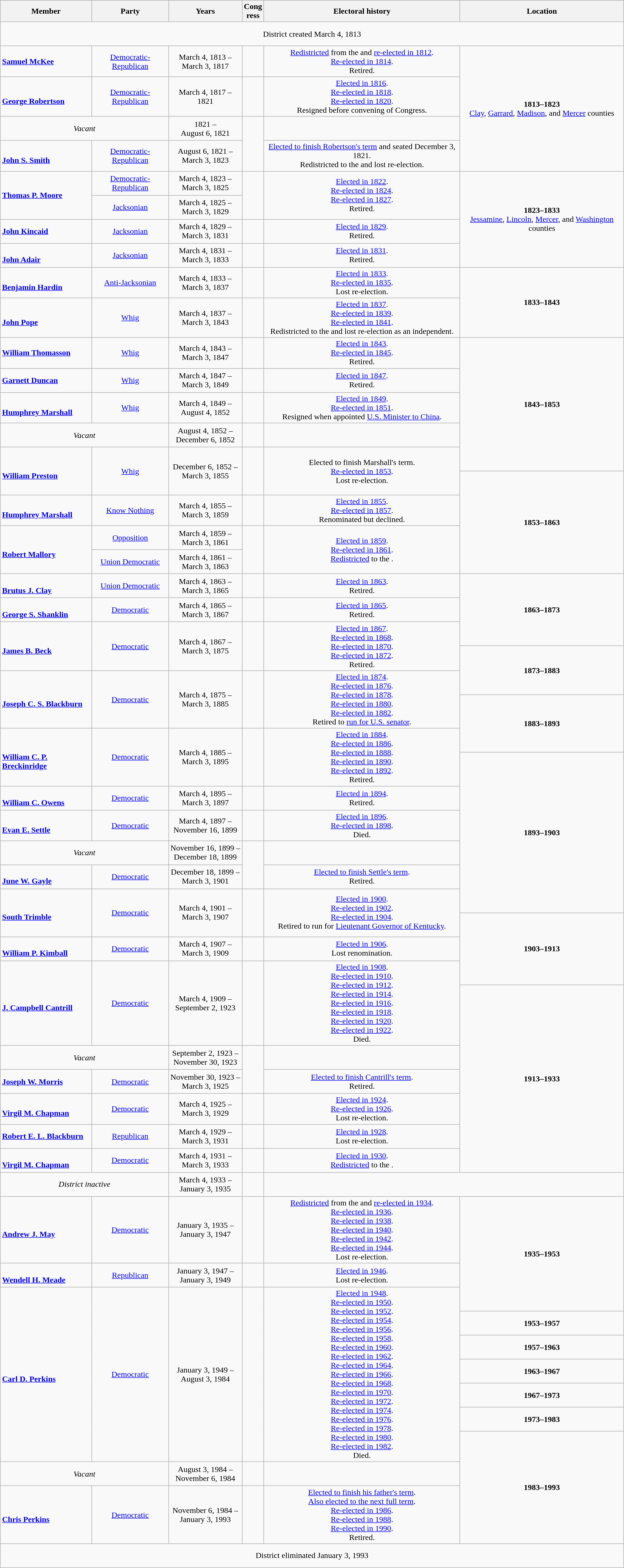<table class=wikitable style="text-align:center">
<tr>
<th>Member</th>
<th>Party</th>
<th>Years</th>
<th>Cong<br>ress</th>
<th>Electoral history</th>
<th>Location</th>
</tr>
<tr style="height:3em">
<td colspan=6>District created March 4, 1813</td>
</tr>
<tr style="height:3em">
<td align=left><strong><a href='#'>Samuel McKee</a></strong><br></td>
<td><a href='#'>Democratic-Republican</a></td>
<td nowrap>March 4, 1813 –<br>March 3, 1817</td>
<td></td>
<td><a href='#'>Redistricted</a> from the  and <a href='#'>re-elected in 1812</a>.<br><a href='#'>Re-elected in 1814</a>.<br>Retired.</td>
<td rowspan=4><strong>1813–1823</strong><br><a href='#'>Clay</a>, <a href='#'>Garrard</a>, <a href='#'>Madison</a>, and <a href='#'>Mercer</a> counties</td>
</tr>
<tr style="height:3em">
<td align=left><br><strong><a href='#'>George Robertson</a></strong><br></td>
<td><a href='#'>Democratic-Republican</a></td>
<td nowrap>March 4, 1817 –<br>1821</td>
<td></td>
<td><a href='#'>Elected in 1816</a>.<br><a href='#'>Re-elected in 1818</a>.<br><a href='#'>Re-elected in 1820</a>.<br>Resigned before convening of Congress.</td>
</tr>
<tr style="height:3em">
<td colspan=2><em>Vacant</em></td>
<td nowrap>1821 –<br>August 6, 1821</td>
<td rowspan=2></td>
</tr>
<tr style="height:3em">
<td align=left><br><strong><a href='#'>John S. Smith</a></strong><br></td>
<td><a href='#'>Democratic-Republican</a></td>
<td nowrap>August 6, 1821 –<br>March 3, 1823</td>
<td><a href='#'>Elected to finish Robertson's term</a> and seated December 3, 1821.<br>Redistricted to the  and lost re-election.</td>
</tr>
<tr style="height:3em">
<td align=left rowspan=2><strong><a href='#'>Thomas P. Moore</a></strong><br></td>
<td><a href='#'>Democratic-Republican</a></td>
<td nowrap>March 4, 1823 –<br>March 3, 1825</td>
<td rowspan=2></td>
<td rowspan=2><a href='#'>Elected in 1822</a>.<br><a href='#'>Re-elected in 1824</a>.<br><a href='#'>Re-elected in 1827</a>.<br>Retired.</td>
<td rowspan=4><strong>1823–1833</strong><br><a href='#'>Jessamine</a>, <a href='#'>Lincoln</a>, <a href='#'>Mercer</a>, and <a href='#'>Washington</a> counties</td>
</tr>
<tr style="height:3em">
<td><a href='#'>Jacksonian</a></td>
<td nowrap>March 4, 1825 –<br>March 3, 1829</td>
</tr>
<tr style="height:3em">
<td align=left><strong><a href='#'>John Kincaid</a></strong><br></td>
<td><a href='#'>Jacksonian</a></td>
<td nowrap>March 4, 1829 –<br>March 3, 1831</td>
<td></td>
<td><a href='#'>Elected in 1829</a>.<br>Retired.</td>
</tr>
<tr style="height:3em">
<td align=left><br><strong><a href='#'>John Adair</a></strong><br></td>
<td><a href='#'>Jacksonian</a></td>
<td nowrap>March 4, 1831 –<br>March 3, 1833</td>
<td></td>
<td><a href='#'>Elected in 1831</a>.<br>Retired.</td>
</tr>
<tr style="height:3em">
<td align=left><br><strong><a href='#'>Benjamin Hardin</a></strong><br></td>
<td><a href='#'>Anti-Jacksonian</a></td>
<td nowrap>March 4, 1833 –<br>March 3, 1837</td>
<td></td>
<td><a href='#'>Elected in 1833</a>.<br><a href='#'>Re-elected in 1835</a>.<br>Lost re-election.</td>
<td rowspan=2><strong>1833–1843</strong><br></td>
</tr>
<tr style="height:3em">
<td align=left><br><strong><a href='#'>John Pope</a></strong><br></td>
<td><a href='#'>Whig</a></td>
<td nowrap>March 4, 1837 –<br>March 3, 1843</td>
<td></td>
<td><a href='#'>Elected in 1837</a>.<br><a href='#'>Re-elected in 1839</a>.<br><a href='#'>Re-elected in 1841</a>.<br>Redistricted to the  and lost re-election as an independent.</td>
</tr>
<tr style="height:3em">
<td align=left><strong><a href='#'>William Thomasson</a></strong><br></td>
<td><a href='#'>Whig</a></td>
<td nowrap>March 4, 1843 –<br>March 3, 1847</td>
<td></td>
<td><a href='#'>Elected in 1843</a>.<br><a href='#'>Re-elected in 1845</a>.<br>Retired.</td>
<td rowspan=5><strong>1843–1853</strong><br></td>
</tr>
<tr style="height:3em">
<td align=left><strong><a href='#'>Garnett Duncan</a></strong><br></td>
<td><a href='#'>Whig</a></td>
<td nowrap>March 4, 1847 –<br>March 3, 1849</td>
<td></td>
<td><a href='#'>Elected in 1847</a>.<br>Retired.</td>
</tr>
<tr style="height:3em">
<td align=left><br><strong><a href='#'>Humphrey Marshall</a></strong><br></td>
<td><a href='#'>Whig</a></td>
<td nowrap>March 4, 1849 –<br>August 4, 1852</td>
<td></td>
<td><a href='#'>Elected in 1849</a>.<br><a href='#'>Re-elected in 1851</a>.<br>Resigned when appointed <a href='#'>U.S. Minister to China</a>.</td>
</tr>
<tr style="height:3em">
<td colspan=2><em>Vacant</em></td>
<td nowrap>August 4, 1852 –<br>December 6, 1852</td>
<td></td>
<td></td>
</tr>
<tr style="height:3em">
<td rowspan=2; align=left><br><strong><a href='#'>William Preston</a></strong><br></td>
<td rowspan=2; ><a href='#'>Whig</a></td>
<td rowspan=2; nowrap>December 6, 1852 –<br>March 3, 1855</td>
<td rowspan=2></td>
<td rowspan=2>Elected to finish Marshall's term.<br><a href='#'>Re-elected in 1853</a>.<br>Lost re-election.</td>
</tr>
<tr style="height:3em">
<td rowspan=4><strong>1853–1863</strong><br></td>
</tr>
<tr style="height:3em">
<td align=left><br><strong><a href='#'>Humphrey Marshall</a></strong><br></td>
<td><a href='#'>Know Nothing</a></td>
<td nowrap>March 4, 1855 –<br>March 3, 1859</td>
<td></td>
<td><a href='#'>Elected in 1855</a>.<br><a href='#'>Re-elected in 1857</a>.<br>Renominated but declined.</td>
</tr>
<tr style="height:3em">
<td align=left rowspan=2><br><strong><a href='#'>Robert Mallory</a></strong><br></td>
<td><a href='#'>Opposition</a></td>
<td nowrap>March 4, 1859 –<br>March 3, 1861</td>
<td rowspan=2></td>
<td rowspan=2><a href='#'>Elected in 1859</a>.<br><a href='#'>Re-elected in 1861</a>.<br><a href='#'>Redistricted</a> to the .</td>
</tr>
<tr style="height:3em">
<td><a href='#'>Union Democratic</a></td>
<td nowrap>March 4, 1861 –<br>March 3, 1863</td>
</tr>
<tr style="height:3em">
<td align=left><br><strong><a href='#'>Brutus J. Clay</a></strong><br></td>
<td><a href='#'>Union Democratic</a></td>
<td nowrap>March 4, 1863 –<br>March 3, 1865</td>
<td></td>
<td><a href='#'>Elected in 1863</a>.<br>Retired.</td>
<td rowspan=3><strong>1863–1873</strong><br></td>
</tr>
<tr style="height:3em">
<td align=left><br><strong><a href='#'>George S. Shanklin</a></strong><br></td>
<td><a href='#'>Democratic</a></td>
<td nowrap>March 4, 1865 –<br>March 3, 1867</td>
<td></td>
<td><a href='#'>Elected in 1865</a>.<br>Retired.</td>
</tr>
<tr style="height:3em">
<td rowspan=2; align=left><br><strong><a href='#'>James B. Beck</a></strong><br></td>
<td rowspan=2; ><a href='#'>Democratic</a></td>
<td rowspan=2; nowrap>March 4, 1867 –<br>March 3, 1875</td>
<td rowspan=2></td>
<td rowspan=2><a href='#'>Elected in 1867</a>.<br><a href='#'>Re-elected in 1868</a>.<br><a href='#'>Re-elected in 1870</a>.<br><a href='#'>Re-elected in 1872</a>.<br>Retired.</td>
</tr>
<tr style="height:3em">
<td rowspan=2><strong>1873–1883</strong><br></td>
</tr>
<tr style="height:3em">
<td rowspan=2; align=left><br><strong><a href='#'>Joseph C. S. Blackburn</a></strong><br></td>
<td rowspan=2; ><a href='#'>Democratic</a></td>
<td rowspan=2; nowrap>March 4, 1875 –<br>March 3, 1885</td>
<td rowspan=2></td>
<td rowspan=2><a href='#'>Elected in 1874</a>.<br><a href='#'>Re-elected in 1876</a>.<br><a href='#'>Re-elected in 1878</a>.<br><a href='#'>Re-elected in 1880</a>.<br><a href='#'>Re-elected in 1882</a>.<br>Retired to <a href='#'>run for U.S. senator</a>.</td>
</tr>
<tr style="height:3em">
<td rowspan=2><strong>1883–1893</strong><br></td>
</tr>
<tr style="height:3em">
<td rowspan=2; align=left><br><strong><a href='#'>William C. P. Breckinridge</a></strong><br></td>
<td rowspan=2; ><a href='#'>Democratic</a></td>
<td rowspan=2; nowrap>March 4, 1885 –<br>March 3, 1895</td>
<td rowspan=2></td>
<td rowspan=2><a href='#'>Elected in 1884</a>.<br><a href='#'>Re-elected in 1886</a>.<br><a href='#'>Re-elected in 1888</a>.<br><a href='#'>Re-elected in 1890</a>.<br><a href='#'>Re-elected in 1892</a>.<br>Retired.</td>
</tr>
<tr style="height:3em">
<td rowspan=6><strong>1893–1903</strong><br></td>
</tr>
<tr style="height:3em">
<td align=left><br><strong><a href='#'>William C. Owens</a></strong><br></td>
<td><a href='#'>Democratic</a></td>
<td nowrap>March 4, 1895 –<br>March 3, 1897</td>
<td></td>
<td><a href='#'>Elected in 1894</a>.<br>Retired.</td>
</tr>
<tr style="height:3em">
<td align=left><br><strong><a href='#'>Evan E. Settle</a></strong><br></td>
<td><a href='#'>Democratic</a></td>
<td nowrap>March 4, 1897 –<br>November 16, 1899</td>
<td></td>
<td><a href='#'>Elected in 1896</a>.<br><a href='#'>Re-elected in 1898</a>.<br>Died.</td>
</tr>
<tr style="height:3em">
<td colspan=2><em>Vacant</em></td>
<td nowrap>November 16, 1899 –<br>December 18, 1899</td>
<td rowspan=2></td>
<td></td>
</tr>
<tr style="height:3em">
<td align=left><br><strong><a href='#'>June W. Gayle</a></strong><br></td>
<td><a href='#'>Democratic</a></td>
<td nowrap>December 18, 1899 –<br>March 3, 1901</td>
<td><a href='#'>Elected to finish Settle's term</a>.<br>Retired.</td>
</tr>
<tr style="height:3em">
<td rowspan=2; align=left><br><strong><a href='#'>South Trimble</a></strong><br></td>
<td rowspan=2; ><a href='#'>Democratic</a></td>
<td rowspan=2; nowrap>March 4, 1901 –<br>March 3, 1907</td>
<td rowspan=2></td>
<td rowspan=2><a href='#'>Elected in 1900</a>.<br><a href='#'>Re-elected in 1902</a>.<br><a href='#'>Re-elected in 1904</a>.<br>Retired to run for <a href='#'>Lieutenant Governor of Kentucky</a>.</td>
</tr>
<tr style="height:3em">
<td rowspan=3><strong>1903–1913</strong><br></td>
</tr>
<tr style="height:3em">
<td align=left><br><strong><a href='#'>William P. Kimball</a></strong><br></td>
<td><a href='#'>Democratic</a></td>
<td nowrap>March 4, 1907 –<br>March 3, 1909</td>
<td></td>
<td><a href='#'>Elected in 1906</a>.<br>Lost renomination.</td>
</tr>
<tr style="height:3em">
<td rowspan=2 align=left><br><strong><a href='#'>J. Campbell Cantrill</a></strong><br></td>
<td rowspan=2 ><a href='#'>Democratic</a></td>
<td rowspan=2 nowrap>March 4, 1909 –<br>September 2, 1923</td>
<td rowspan=2></td>
<td rowspan=2><a href='#'>Elected in 1908</a>.<br><a href='#'>Re-elected in 1910</a>.<br><a href='#'>Re-elected in 1912</a>.<br><a href='#'>Re-elected in 1914</a>.<br><a href='#'>Re-elected in 1916</a>.<br><a href='#'>Re-elected in 1918</a>.<br><a href='#'>Re-elected in 1920</a>.<br> <a href='#'>Re-elected in 1922</a>.<br>Died.</td>
</tr>
<tr style="height:3em">
<td rowspan=6><strong>1913–1933</strong><br></td>
</tr>
<tr style="height:3em">
<td colspan=2><em>Vacant</em></td>
<td nowrap>September 2, 1923 –<br>November 30, 1923</td>
<td rowspan=2></td>
<td></td>
</tr>
<tr style="height:3em">
<td align=left><strong><a href='#'>Joseph W. Morris</a></strong><br></td>
<td><a href='#'>Democratic</a></td>
<td nowrap>November 30, 1923 –<br>March 3, 1925</td>
<td><a href='#'>Elected to finish Cantrill's term</a>.<br>Retired.</td>
</tr>
<tr style="height:3em">
<td align=left><br><strong><a href='#'>Virgil M. Chapman</a></strong><br></td>
<td><a href='#'>Democratic</a></td>
<td nowrap>March 4, 1925 –<br>March 3, 1929</td>
<td></td>
<td><a href='#'>Elected in 1924</a>.<br><a href='#'>Re-elected in 1926</a>.<br>Lost re-election.</td>
</tr>
<tr style="height:3em">
<td align=left><strong><a href='#'>Robert E. L. Blackburn</a></strong><br></td>
<td><a href='#'>Republican</a></td>
<td nowrap>March 4, 1929 –<br>March 3, 1931</td>
<td></td>
<td><a href='#'>Elected in 1928</a>.<br>Lost re-election.</td>
</tr>
<tr style="height:3em">
<td align=left><br><strong><a href='#'>Virgil M. Chapman</a></strong><br></td>
<td><a href='#'>Democratic</a></td>
<td nowrap>March 4, 1931 –<br>March 3, 1933</td>
<td></td>
<td><a href='#'>Elected in 1930</a>.<br><a href='#'>Redistricted</a> to the .</td>
</tr>
<tr style="height:3em">
<td colspan=2><em>District inactive</em></td>
<td nowrap>March 4, 1933 –<br>January 3, 1935</td>
<td></td>
<td colspan=2></td>
</tr>
<tr style="height:3em">
<td align=left><br><strong><a href='#'>Andrew J. May</a></strong><br></td>
<td><a href='#'>Democratic</a></td>
<td nowrap>January 3, 1935 –<br>January 3, 1947</td>
<td></td>
<td><a href='#'>Redistricted</a> from the  and <a href='#'>re-elected in 1934</a>.<br><a href='#'>Re-elected in 1936</a>.<br><a href='#'>Re-elected in 1938</a>.<br><a href='#'>Re-elected in 1940</a>.<br><a href='#'>Re-elected in 1942</a>.<br><a href='#'>Re-elected in 1944</a>.<br>Lost re-election.</td>
<td rowspan=3><strong>1935–1953</strong><br></td>
</tr>
<tr style="height:3em">
<td align=left><br><strong><a href='#'>Wendell H. Meade</a></strong><br></td>
<td><a href='#'>Republican</a></td>
<td nowrap>January 3, 1947 –<br>January 3, 1949</td>
<td></td>
<td><a href='#'>Elected in 1946</a>.<br>Lost re-election.</td>
</tr>
<tr style="height:3em">
<td rowspan=7; align=left><br><strong><a href='#'>Carl D. Perkins</a></strong><br></td>
<td rowspan=7; ><a href='#'>Democratic</a></td>
<td rowspan=7; nowrap>January 3, 1949 –<br>August 3, 1984</td>
<td rowspan=7></td>
<td rowspan=7><a href='#'>Elected in 1948</a>.<br><a href='#'>Re-elected in 1950</a>.<br><a href='#'>Re-elected in 1952</a>.<br><a href='#'>Re-elected in 1954</a>.<br><a href='#'>Re-elected in 1956</a>.<br><a href='#'>Re-elected in 1958</a>.<br><a href='#'>Re-elected in 1960</a>.<br><a href='#'>Re-elected in 1962</a>.<br><a href='#'>Re-elected in 1964</a>.<br><a href='#'>Re-elected in 1966</a>.<br><a href='#'>Re-elected in 1968</a>.<br><a href='#'>Re-elected in 1970</a>.<br><a href='#'>Re-elected in 1972</a>.<br><a href='#'>Re-elected in 1974</a>.<br><a href='#'>Re-elected in 1976</a>.<br><a href='#'>Re-elected in 1978</a>.<br><a href='#'>Re-elected in 1980</a>.<br><a href='#'>Re-elected in 1982</a>.<br>Died.</td>
</tr>
<tr style="height:3em">
<td><strong>1953–1957</strong><br></td>
</tr>
<tr style="height:3em">
<td><strong>1957–1963</strong><br></td>
</tr>
<tr style="height:3em">
<td><strong>1963–1967</strong><br></td>
</tr>
<tr style="height:3em">
<td><strong>1967–1973</strong><br></td>
</tr>
<tr style="height:3em">
<td><strong>1973–1983</strong><br></td>
</tr>
<tr style="height:3em">
<td rowspan=3><strong>1983–1993</strong><br></td>
</tr>
<tr style="height:3em">
<td colspan=2><em>Vacant</em></td>
<td nowrap>August 3, 1984 –<br>November 6, 1984</td>
<td></td>
<td></td>
</tr>
<tr style="height:3em">
<td align=left><br><strong><a href='#'>Chris Perkins</a></strong><br></td>
<td><a href='#'>Democratic</a></td>
<td nowrap>November 6, 1984 –<br>January 3, 1993</td>
<td></td>
<td><a href='#'>Elected to finish his father's term</a>.<br><a href='#'>Also elected to the next full term</a>.<br><a href='#'>Re-elected in 1986</a>.<br><a href='#'>Re-elected in 1988</a>.<br><a href='#'>Re-elected in 1990</a>.<br>Retired.</td>
</tr>
<tr style="height:3em">
<td colspan=6>District eliminated January 3, 1993</td>
</tr>
</table>
